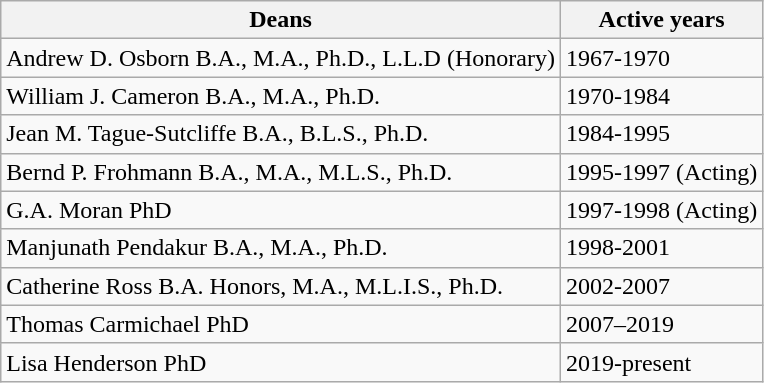<table class="wikitable">
<tr>
<th>Deans</th>
<th>Active years</th>
</tr>
<tr>
<td>Andrew D. Osborn B.A., M.A., Ph.D., L.L.D (Honorary)</td>
<td>1967-1970</td>
</tr>
<tr>
<td>William J. Cameron B.A., M.A., Ph.D.</td>
<td>1970-1984</td>
</tr>
<tr>
<td>Jean M. Tague-Sutcliffe B.A., B.L.S., Ph.D.</td>
<td>1984-1995</td>
</tr>
<tr>
<td>Bernd P. Frohmann B.A., M.A., M.L.S., Ph.D.</td>
<td>1995-1997 (Acting)</td>
</tr>
<tr>
<td>G.A. Moran PhD</td>
<td>1997-1998 (Acting)</td>
</tr>
<tr>
<td>Manjunath Pendakur B.A., M.A., Ph.D.</td>
<td>1998-2001</td>
</tr>
<tr>
<td>Catherine Ross B.A. Honors, M.A., M.L.I.S., Ph.D.</td>
<td>2002-2007</td>
</tr>
<tr>
<td>Thomas Carmichael PhD</td>
<td>2007–2019</td>
</tr>
<tr>
<td>Lisa Henderson PhD</td>
<td>2019-present</td>
</tr>
</table>
